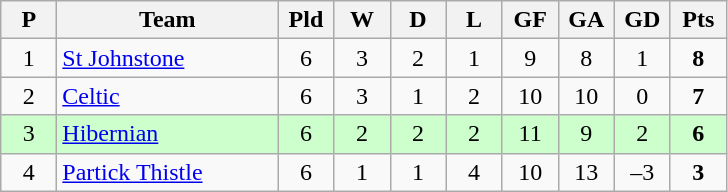<table class="wikitable" style="text-align: center;">
<tr>
<th width=30>P</th>
<th width=140>Team</th>
<th width=30>Pld</th>
<th width=30>W</th>
<th width=30>D</th>
<th width=30>L</th>
<th width=30>GF</th>
<th width=30>GA</th>
<th width=30>GD</th>
<th width=30>Pts</th>
</tr>
<tr>
<td>1</td>
<td align=left><a href='#'>St Johnstone</a></td>
<td>6</td>
<td>3</td>
<td>2</td>
<td>1</td>
<td>9</td>
<td>8</td>
<td>1</td>
<td><strong>8</strong></td>
</tr>
<tr>
<td>2</td>
<td align=left><a href='#'>Celtic</a></td>
<td>6</td>
<td>3</td>
<td>1</td>
<td>2</td>
<td>10</td>
<td>10</td>
<td>0</td>
<td><strong>7</strong></td>
</tr>
<tr style="background:#ccffcc;">
<td>3</td>
<td align=left><a href='#'>Hibernian</a></td>
<td>6</td>
<td>2</td>
<td>2</td>
<td>2</td>
<td>11</td>
<td>9</td>
<td>2</td>
<td><strong>6</strong></td>
</tr>
<tr>
<td>4</td>
<td align=left><a href='#'>Partick Thistle</a></td>
<td>6</td>
<td>1</td>
<td>1</td>
<td>4</td>
<td>10</td>
<td>13</td>
<td>–3</td>
<td><strong>3</strong></td>
</tr>
</table>
